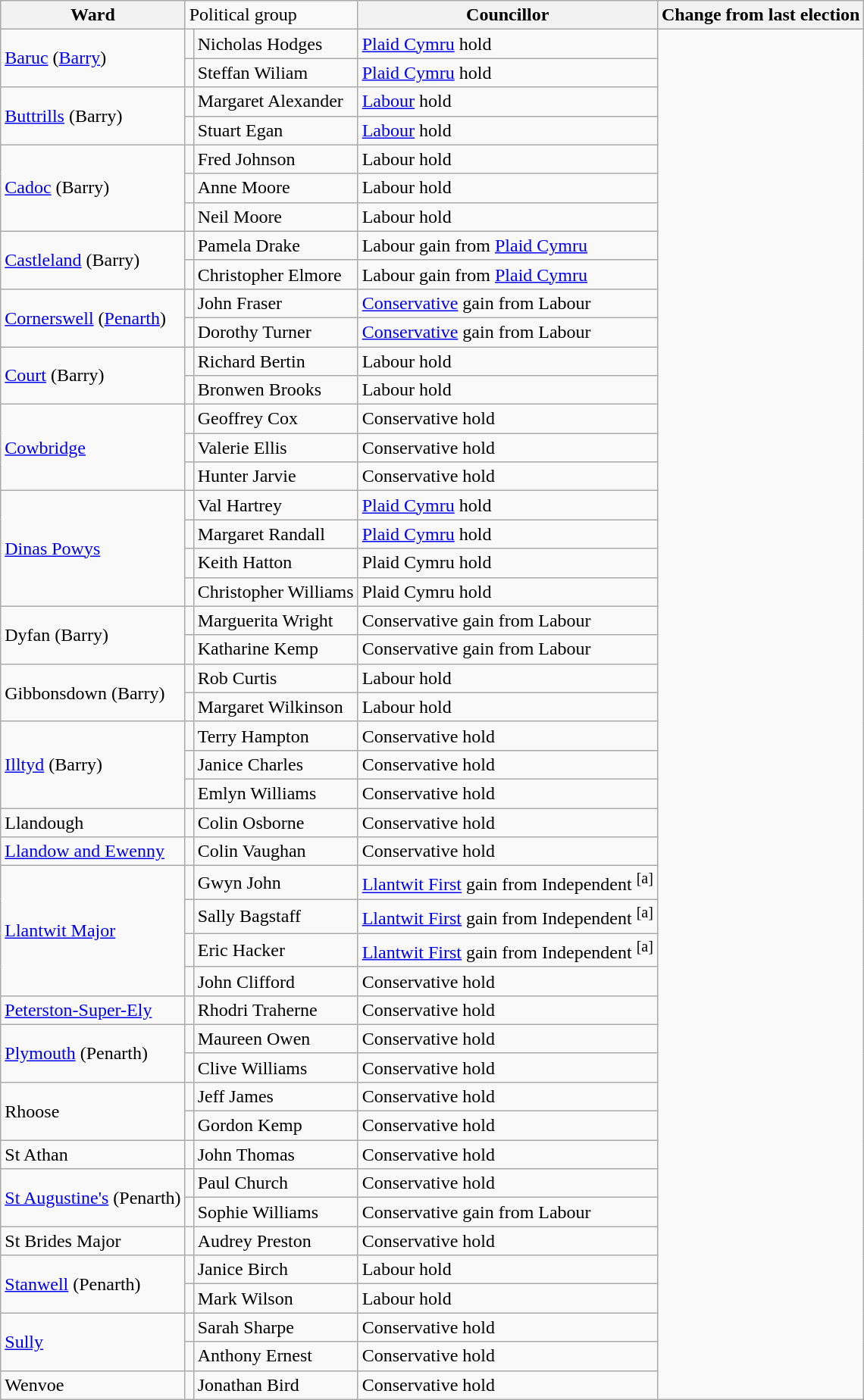<table class="wikitable">
<tr>
<th>Ward</th>
<td colspan="2">Political group</td>
<th>Councillor</th>
<th>Change from last election</th>
</tr>
<tr>
<td rowspan="2"><a href='#'>Baruc</a> (<a href='#'>Barry</a>)</td>
<td></td>
<td>Nicholas Hodges</td>
<td><a href='#'>Plaid Cymru</a> hold</td>
</tr>
<tr>
<td></td>
<td>Steffan Wiliam</td>
<td><a href='#'>Plaid Cymru</a> hold</td>
</tr>
<tr>
<td rowspan="2"><a href='#'>Buttrills</a> (Barry)</td>
<td></td>
<td>Margaret Alexander</td>
<td><a href='#'>Labour</a> hold</td>
</tr>
<tr>
<td></td>
<td>Stuart Egan</td>
<td><a href='#'>Labour</a> hold</td>
</tr>
<tr>
<td rowspan="3"><a href='#'>Cadoc</a> (Barry)</td>
<td></td>
<td>Fred Johnson</td>
<td>Labour hold</td>
</tr>
<tr>
<td></td>
<td>Anne Moore</td>
<td>Labour hold</td>
</tr>
<tr>
<td></td>
<td>Neil Moore</td>
<td>Labour hold</td>
</tr>
<tr>
<td rowspan="2"><a href='#'>Castleland</a> (Barry)</td>
<td></td>
<td>Pamela Drake</td>
<td>Labour gain from <a href='#'>Plaid Cymru</a></td>
</tr>
<tr>
<td></td>
<td>Christopher Elmore</td>
<td>Labour gain from <a href='#'>Plaid Cymru</a></td>
</tr>
<tr>
<td rowspan="2"><a href='#'>Cornerswell</a> (<a href='#'>Penarth</a>)</td>
<td></td>
<td>John Fraser</td>
<td><a href='#'>Conservative</a> gain from Labour</td>
</tr>
<tr>
<td></td>
<td>Dorothy Turner</td>
<td><a href='#'>Conservative</a> gain from Labour</td>
</tr>
<tr>
<td rowspan="2"><a href='#'>Court</a> (Barry)</td>
<td></td>
<td>Richard Bertin</td>
<td>Labour hold</td>
</tr>
<tr>
<td></td>
<td>Bronwen Brooks</td>
<td>Labour hold</td>
</tr>
<tr>
<td rowspan="3"><a href='#'>Cowbridge</a></td>
<td></td>
<td>Geoffrey Cox</td>
<td>Conservative hold</td>
</tr>
<tr>
<td></td>
<td>Valerie Ellis</td>
<td>Conservative hold</td>
</tr>
<tr>
<td></td>
<td>Hunter Jarvie</td>
<td>Conservative hold</td>
</tr>
<tr>
<td rowspan="4"><a href='#'>Dinas Powys</a></td>
<td></td>
<td>Val Hartrey</td>
<td><a href='#'>Plaid Cymru</a> hold</td>
</tr>
<tr>
<td></td>
<td>Margaret Randall</td>
<td><a href='#'>Plaid Cymru</a> hold</td>
</tr>
<tr>
<td></td>
<td>Keith Hatton</td>
<td>Plaid Cymru hold</td>
</tr>
<tr>
<td></td>
<td>Christopher Williams</td>
<td>Plaid Cymru hold</td>
</tr>
<tr>
<td rowspan="2">Dyfan (Barry)</td>
<td></td>
<td>Marguerita Wright</td>
<td>Conservative gain from Labour</td>
</tr>
<tr>
<td></td>
<td>Katharine Kemp</td>
<td>Conservative gain from Labour</td>
</tr>
<tr>
<td rowspan="2">Gibbonsdown (Barry)</td>
<td></td>
<td>Rob Curtis</td>
<td>Labour hold</td>
</tr>
<tr>
<td></td>
<td>Margaret Wilkinson</td>
<td>Labour hold</td>
</tr>
<tr>
<td rowspan="3"><a href='#'>Illtyd</a> (Barry)</td>
<td></td>
<td>Terry Hampton</td>
<td>Conservative hold</td>
</tr>
<tr>
<td></td>
<td>Janice Charles</td>
<td>Conservative hold</td>
</tr>
<tr>
<td></td>
<td>Emlyn Williams</td>
<td>Conservative hold</td>
</tr>
<tr>
<td>Llandough</td>
<td></td>
<td>Colin Osborne</td>
<td>Conservative hold</td>
</tr>
<tr>
<td><a href='#'>Llandow and Ewenny</a></td>
<td></td>
<td>Colin Vaughan</td>
<td>Conservative hold</td>
</tr>
<tr>
<td rowspan="4"><a href='#'>Llantwit Major</a></td>
<td></td>
<td>Gwyn John</td>
<td><a href='#'>Llantwit First</a> gain from Independent <sup>[a]</sup></td>
</tr>
<tr>
<td></td>
<td>Sally Bagstaff</td>
<td><a href='#'>Llantwit First</a> gain from Independent <sup>[a]</sup></td>
</tr>
<tr>
<td></td>
<td>Eric Hacker</td>
<td><a href='#'>Llantwit First</a> gain from Independent <sup>[a]</sup></td>
</tr>
<tr>
<td></td>
<td>John Clifford</td>
<td>Conservative hold</td>
</tr>
<tr>
<td><a href='#'>Peterston-Super-Ely</a></td>
<td></td>
<td>Rhodri Traherne</td>
<td>Conservative hold</td>
</tr>
<tr>
<td rowspan="2"><a href='#'>Plymouth</a> (Penarth)</td>
<td></td>
<td>Maureen Owen</td>
<td>Conservative hold</td>
</tr>
<tr>
<td></td>
<td>Clive Williams</td>
<td>Conservative hold</td>
</tr>
<tr>
<td rowspan="2">Rhoose</td>
<td></td>
<td>Jeff James</td>
<td>Conservative hold</td>
</tr>
<tr>
<td></td>
<td>Gordon Kemp</td>
<td>Conservative hold</td>
</tr>
<tr>
<td>St Athan</td>
<td></td>
<td>John Thomas</td>
<td>Conservative hold</td>
</tr>
<tr>
<td rowspan="2"><a href='#'>St Augustine's</a> (Penarth)</td>
<td></td>
<td>Paul Church</td>
<td>Conservative hold</td>
</tr>
<tr>
<td></td>
<td>Sophie Williams</td>
<td>Conservative gain from Labour</td>
</tr>
<tr>
<td>St Brides Major</td>
<td></td>
<td>Audrey Preston</td>
<td>Conservative hold</td>
</tr>
<tr>
<td rowspan="2"><a href='#'>Stanwell</a> (Penarth)</td>
<td></td>
<td>Janice Birch</td>
<td>Labour hold</td>
</tr>
<tr>
<td></td>
<td>Mark Wilson</td>
<td>Labour hold</td>
</tr>
<tr>
<td rowspan="2"><a href='#'>Sully</a></td>
<td></td>
<td>Sarah Sharpe</td>
<td>Conservative hold</td>
</tr>
<tr>
<td></td>
<td>Anthony Ernest</td>
<td>Conservative hold</td>
</tr>
<tr>
<td>Wenvoe</td>
<td></td>
<td>Jonathan Bird</td>
<td>Conservative hold</td>
</tr>
</table>
